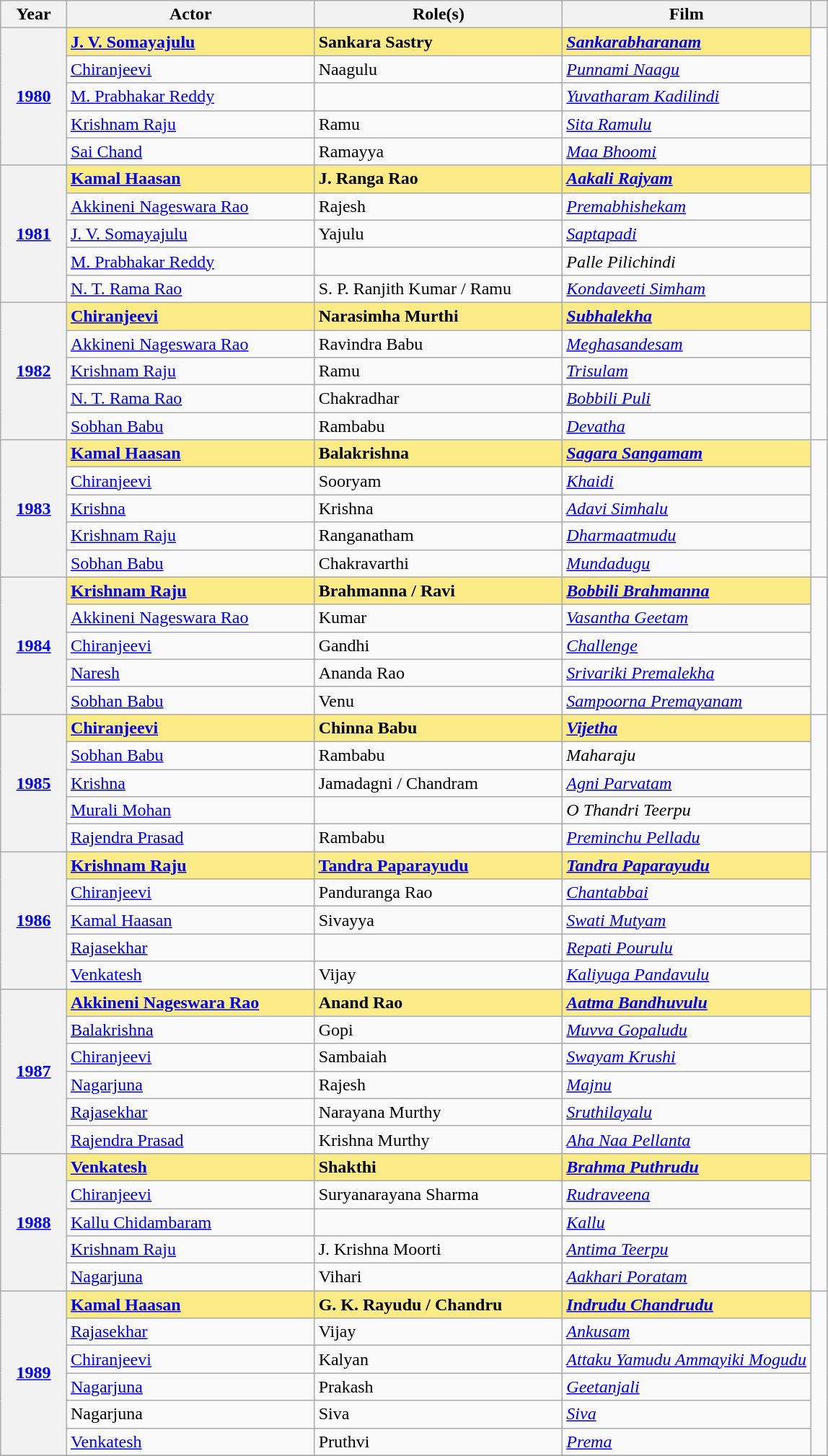<table class="wikitable sortable">
<tr>
<th scope="col" style="width:8%;">Year</th>
<th scope="col" style="width:30%;">Actor</th>
<th scope="col" style="width:30%;">Role(s)</th>
<th scope="col" style="width:30%;">Film</th>
<th scope="col" style="width:2%;" class="unsortable"></th>
</tr>
<tr>
<th rowspan="5" scope="row" style="text-align:center"><a href='#'>1980</a></th>
<td style="background:#FAEB86;"><strong><a href='#'>J. V. Somayajulu</a></strong></td>
<td style="background:#FAEB86;"><strong>Sankara Sastry</strong></td>
<td style="background:#FAEB86;"><strong><em><a href='#'>Sankarabharanam</a></em></strong></td>
<td rowspan="5"></td>
</tr>
<tr>
<td><a href='#'>Chiranjeevi</a></td>
<td>Naagulu</td>
<td><em><a href='#'>Punnami Naagu</a></em></td>
</tr>
<tr>
<td><a href='#'>M. Prabhakar Reddy</a></td>
<td></td>
<td><em><a href='#'>Yuvatharam Kadilindi</a></em></td>
</tr>
<tr>
<td><a href='#'>Krishnam Raju</a></td>
<td>Ramu</td>
<td><em><a href='#'>Sita Ramulu</a></em></td>
</tr>
<tr>
<td><a href='#'>Sai Chand</a></td>
<td>Ramayya</td>
<td><em><a href='#'>Maa Bhoomi</a></em></td>
</tr>
<tr>
<th rowspan="5" scope="row" style="text-align:center"><a href='#'>1981</a></th>
<td style="background:#FAEB86;"><strong><a href='#'>Kamal Haasan</a></strong></td>
<td style="background:#FAEB86;"><strong>J. Ranga Rao</strong></td>
<td style="background:#FAEB86;"><strong><em><a href='#'>Aakali Rajyam</a></em></strong></td>
<td rowspan="5"></td>
</tr>
<tr>
<td><a href='#'>Akkineni Nageswara Rao</a></td>
<td>Rajesh</td>
<td><em><a href='#'>Premabhishekam</a></em></td>
</tr>
<tr>
<td><a href='#'>J. V. Somayajulu</a></td>
<td>Yajulu</td>
<td><em><a href='#'>Saptapadi</a></em></td>
</tr>
<tr>
<td><a href='#'>M. Prabhakar Reddy</a></td>
<td></td>
<td><em>Palle Pilichindi</em></td>
</tr>
<tr>
<td><a href='#'>N. T. Rama Rao</a></td>
<td>S. P. Ranjith Kumar / Ramu</td>
<td><em><a href='#'>Kondaveeti Simham</a></em></td>
</tr>
<tr>
<th rowspan="5" scope="row" style="text-align:center"><a href='#'>1982</a></th>
<td style="background:#FAEB86;"><strong><a href='#'>Chiranjeevi</a></strong></td>
<td style="background:#FAEB86;"><strong>Narasimha Murthi</strong></td>
<td style="background:#FAEB86;"><strong><em><a href='#'>Subhalekha</a></em></strong></td>
<td rowspan="5"></td>
</tr>
<tr>
<td><a href='#'>Akkineni Nageswara Rao</a></td>
<td>Ravindra Babu</td>
<td><em><a href='#'>Meghasandesam</a></em></td>
</tr>
<tr>
<td><a href='#'>Krishnam Raju</a></td>
<td>Ramu</td>
<td><a href='#'><em>Trisulam</em></a></td>
</tr>
<tr>
<td><a href='#'>N. T. Rama Rao</a></td>
<td>Chakradhar</td>
<td><em><a href='#'>Bobbili Puli</a></em></td>
</tr>
<tr>
<td><a href='#'>Sobhan Babu</a></td>
<td>Rambabu</td>
<td><a href='#'><em>Devatha</em></a></td>
</tr>
<tr>
<th rowspan="5" scope="row" style="text-align:center"><a href='#'>1983</a></th>
<td style="background:#FAEB86;"><strong><a href='#'>Kamal Haasan</a></strong></td>
<td style="background:#FAEB86;"><strong>Balakrishna</strong></td>
<td style="background:#FAEB86;"><strong><em><a href='#'>Sagara Sangamam</a></em></strong></td>
<td rowspan="5"></td>
</tr>
<tr>
<td><a href='#'>Chiranjeevi</a></td>
<td>Sooryam</td>
<td><em><a href='#'>Khaidi</a></em></td>
</tr>
<tr>
<td><a href='#'>Krishna</a></td>
<td>Krishna</td>
<td><em><a href='#'>Adavi Simhalu</a></em></td>
</tr>
<tr>
<td><a href='#'>Krishnam Raju</a></td>
<td>Ranganatham</td>
<td><em><a href='#'>Dharmaatmudu</a></em></td>
</tr>
<tr>
<td><a href='#'>Sobhan Babu</a></td>
<td>Chakravarthi</td>
<td><em><a href='#'>Mundadugu</a></em></td>
</tr>
<tr>
<th rowspan="5" scope="row" style="text-align:center"><a href='#'>1984</a></th>
<td style="background:#FAEB86;"><strong><a href='#'>Krishnam Raju</a></strong></td>
<td style="background:#FAEB86;"><strong>Brahmanna / Ravi</strong></td>
<td style="background:#FAEB86;"><strong><em><a href='#'>Bobbili Brahmanna</a></em></strong></td>
<td rowspan="5"></td>
</tr>
<tr>
<td><a href='#'>Akkineni Nageswara Rao</a></td>
<td>Kumar</td>
<td><em><a href='#'>Vasantha Geetam</a></em></td>
</tr>
<tr>
<td><a href='#'>Chiranjeevi</a></td>
<td>Gandhi</td>
<td><em><a href='#'>Challenge</a></em></td>
</tr>
<tr>
<td><a href='#'>Naresh</a></td>
<td>Ananda Rao</td>
<td><em><a href='#'>Srivariki Premalekha</a></em></td>
</tr>
<tr>
<td><a href='#'>Sobhan Babu</a></td>
<td>Venu</td>
<td><em><a href='#'>Sampoorna Premayanam</a></em></td>
</tr>
<tr>
<th rowspan="5" scope="row" style="text-align:center"><a href='#'>1985</a></th>
<td style="background:#FAEB86;"><strong><a href='#'>Chiranjeevi</a></strong></td>
<td style="background:#FAEB86;"><strong>Chinna Babu</strong></td>
<td style="background:#FAEB86;"><strong><em><a href='#'>Vijetha</a></em></strong></td>
<td rowspan="5"></td>
</tr>
<tr>
<td><a href='#'>Sobhan Babu</a></td>
<td>Rambabu</td>
<td><em>Maharaju</em></td>
</tr>
<tr>
<td><a href='#'>Krishna</a></td>
<td>Jamadagni / Chandram</td>
<td><em><a href='#'>Agni Parvatam</a></em></td>
</tr>
<tr>
<td><a href='#'>Murali Mohan</a></td>
<td></td>
<td><em>O Thandri Teerpu</em></td>
</tr>
<tr>
<td><a href='#'>Rajendra Prasad</a></td>
<td>Rambabu</td>
<td><em><a href='#'>Preminchu Pelladu</a></em></td>
</tr>
<tr>
<th rowspan="5" scope="row" style="text-align:center"><a href='#'>1986</a></th>
<td style="background:#FAEB86;"><strong><a href='#'>Krishnam Raju</a></strong></td>
<td style="background:#FAEB86;"><strong><a href='#'>Tandra Paparayudu</a></strong></td>
<td style="background:#FAEB86;"><strong><em><a href='#'>Tandra Paparayudu</a></em></strong></td>
<td rowspan="5"></td>
</tr>
<tr>
<td><a href='#'>Chiranjeevi</a></td>
<td>Panduranga Rao</td>
<td><em><a href='#'>Chantabbai</a></em></td>
</tr>
<tr>
<td><a href='#'>Kamal Haasan</a></td>
<td>Sivayya</td>
<td><em><a href='#'>Swati Mutyam</a></em></td>
</tr>
<tr>
<td><a href='#'>Rajasekhar</a></td>
<td></td>
<td><em><a href='#'>Repati Pourulu</a></em></td>
</tr>
<tr>
<td><a href='#'>Venkatesh</a></td>
<td>Vijay</td>
<td><em><a href='#'>Kaliyuga Pandavulu</a></em></td>
</tr>
<tr>
<th rowspan="6" scope="row" style="text-align:center"><a href='#'>1987</a></th>
<td style="background:#FAEB86;"><strong><a href='#'>Akkineni Nageswara Rao</a></strong></td>
<td style="background:#FAEB86;"><strong>Anand Rao</strong></td>
<td style="background:#FAEB86;"><strong><em><a href='#'>Aatma Bandhuvulu</a></em></strong></td>
<td rowspan="6"></td>
</tr>
<tr>
<td><a href='#'>Balakrishna</a></td>
<td>Gopi</td>
<td><em><a href='#'>Muvva Gopaludu</a></em></td>
</tr>
<tr>
<td><a href='#'>Chiranjeevi</a></td>
<td>Sambaiah</td>
<td><em><a href='#'>Swayam Krushi</a></em></td>
</tr>
<tr>
<td><a href='#'>Nagarjuna</a></td>
<td>Rajesh</td>
<td><em><a href='#'>Majnu</a></em></td>
</tr>
<tr>
<td><a href='#'>Rajasekhar</a></td>
<td>Narayana Murthy</td>
<td><em><a href='#'>Sruthilayalu</a></em></td>
</tr>
<tr>
<td><a href='#'>Rajendra Prasad</a></td>
<td>Krishna Murthy</td>
<td><a href='#'><em>Aha Naa Pellanta</em></a></td>
</tr>
<tr>
<th rowspan="5" scope="row" style="text-align:center"><a href='#'>1988</a></th>
<td style="background:#FAEB86;"><a href='#'><strong>Venkatesh</strong></a></td>
<td style="background:#FAEB86;"><strong>Shakthi</strong></td>
<td style="background:#FAEB86;"><strong><em><a href='#'>Brahma Puthrudu</a></em></strong></td>
<td rowspan="5"></td>
</tr>
<tr>
<td><a href='#'>Chiranjeevi</a></td>
<td>Suryanarayana Sharma</td>
<td><em><a href='#'>Rudraveena</a></em></td>
</tr>
<tr>
<td><a href='#'>Kallu Chidambaram</a></td>
<td></td>
<td><em><a href='#'>Kallu</a></em></td>
</tr>
<tr>
<td><a href='#'>Krishnam Raju</a></td>
<td>J. Krishna Moorti</td>
<td><em><a href='#'>Antima Teerpu</a></em></td>
</tr>
<tr>
<td><a href='#'>Nagarjuna</a></td>
<td>Vihari</td>
<td><em><a href='#'>Aakhari Poratam</a></em></td>
</tr>
<tr>
<th rowspan="6" scope="row" style="text-align:center"><a href='#'>1989</a></th>
<td style="background:#FAEB86;"><strong><a href='#'>Kamal Haasan</a></strong></td>
<td style="background:#FAEB86;"><strong>G. K. Rayudu / Chandru</strong></td>
<td style="background:#FAEB86;"><strong><em><a href='#'>Indrudu Chandrudu</a></em></strong></td>
<td rowspan="6"></td>
</tr>
<tr>
<td><a href='#'>Rajasekhar</a></td>
<td>Vijay</td>
<td><em><a href='#'>Ankusam</a></em></td>
</tr>
<tr>
<td><a href='#'>Chiranjeevi</a></td>
<td>Kalyan</td>
<td><em><a href='#'>Attaku Yamudu Ammayiki Mogudu</a></em></td>
</tr>
<tr>
<td><a href='#'>Nagarjuna</a></td>
<td>Prakash</td>
<td><em><a href='#'>Geetanjali</a></em></td>
</tr>
<tr>
<td>Nagarjuna</td>
<td>Siva</td>
<td><em><a href='#'>Siva</a></em></td>
</tr>
<tr>
<td><a href='#'>Venkatesh</a></td>
<td>Pruthvi</td>
<td><em><a href='#'>Prema</a></em></td>
</tr>
<tr>
</tr>
</table>
